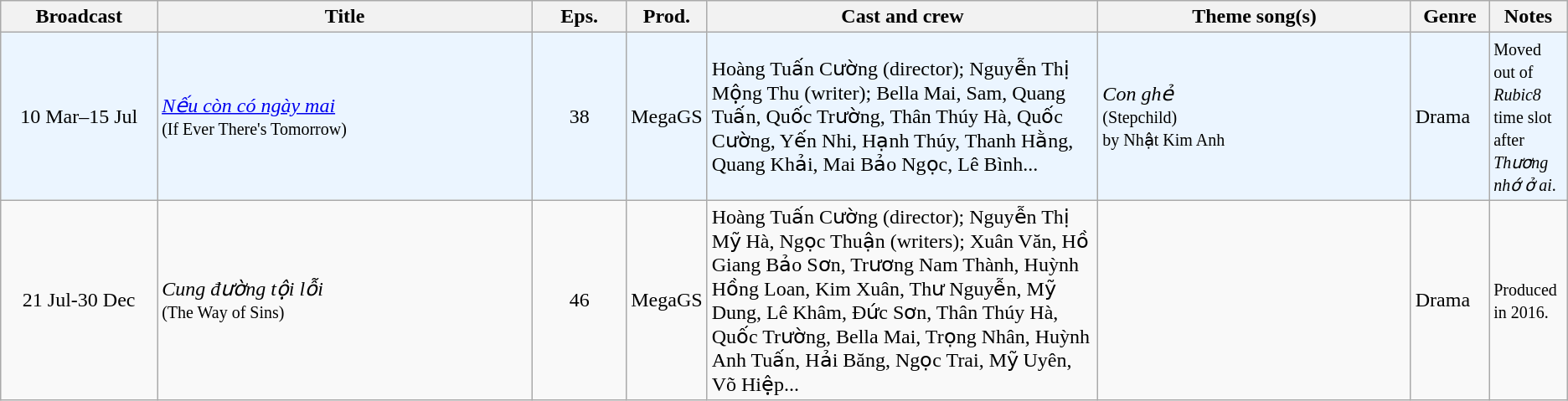<table class="wikitable sortable">
<tr>
<th style="width:10%;">Broadcast</th>
<th style="width:24%;">Title</th>
<th style="width:6%;">Eps.</th>
<th style="width:5%;">Prod.</th>
<th style="width:25%;">Cast and crew</th>
<th style="width:20%;">Theme song(s)</th>
<th style="width:5%;">Genre</th>
<th style="width:5%;">Notes</th>
</tr>
<tr ---- bgcolor="#ebf5ff">
<td style="text-align:center;">10 Mar–15 Jul <br></td>
<td><em><a href='#'>Nếu còn có ngày mai</a></em> <br><small>(If Ever There's Tomorrow)</small></td>
<td style="text-align:center;">38</td>
<td style="text-align:center;">MegaGS</td>
<td>Hoàng Tuấn Cường (director); Nguyễn Thị Mộng Thu (writer);  Bella Mai, Sam, Quang Tuấn, Quốc Trường, Thân Thúy Hà, Quốc Cường, Yến Nhi, Hạnh Thúy, Thanh Hằng, Quang Khải, Mai Bảo Ngọc, Lê Bình...</td>
<td><em>Con ghẻ</em> <br><small>(Stepchild)</small><br><small>by Nhật Kim Anh</small><br></td>
<td>Drama</td>
<td><small>Moved out of <em>Rubic8</em> time slot after <em>Thương nhớ ở ai</em>.</small></td>
</tr>
<tr>
<td style="text-align:center;">21 Jul-30 Dec <br></td>
<td><em>Cung đường tội lỗi</em> <br><small>(The Way of Sins)</small></td>
<td style="text-align:center;">46</td>
<td style="text-align:center;">MegaGS</td>
<td>Hoàng Tuấn Cường (director); Nguyễn Thị Mỹ Hà, Ngọc Thuận (writers);  Xuân Văn, Hồ Giang Bảo Sơn, Trương Nam Thành, Huỳnh Hồng Loan, Kim Xuân, Thư Nguyễn, Mỹ Dung, Lê Khâm, Đức Sơn, Thân Thúy Hà, Quốc Trường, Bella Mai, Trọng Nhân, Huỳnh Anh Tuấn, Hải Băng, Ngọc Trai, Mỹ Uyên, Võ Hiệp...</td>
<td></td>
<td>Drama</td>
<td><small>Produced in 2016.</small></td>
</tr>
</table>
